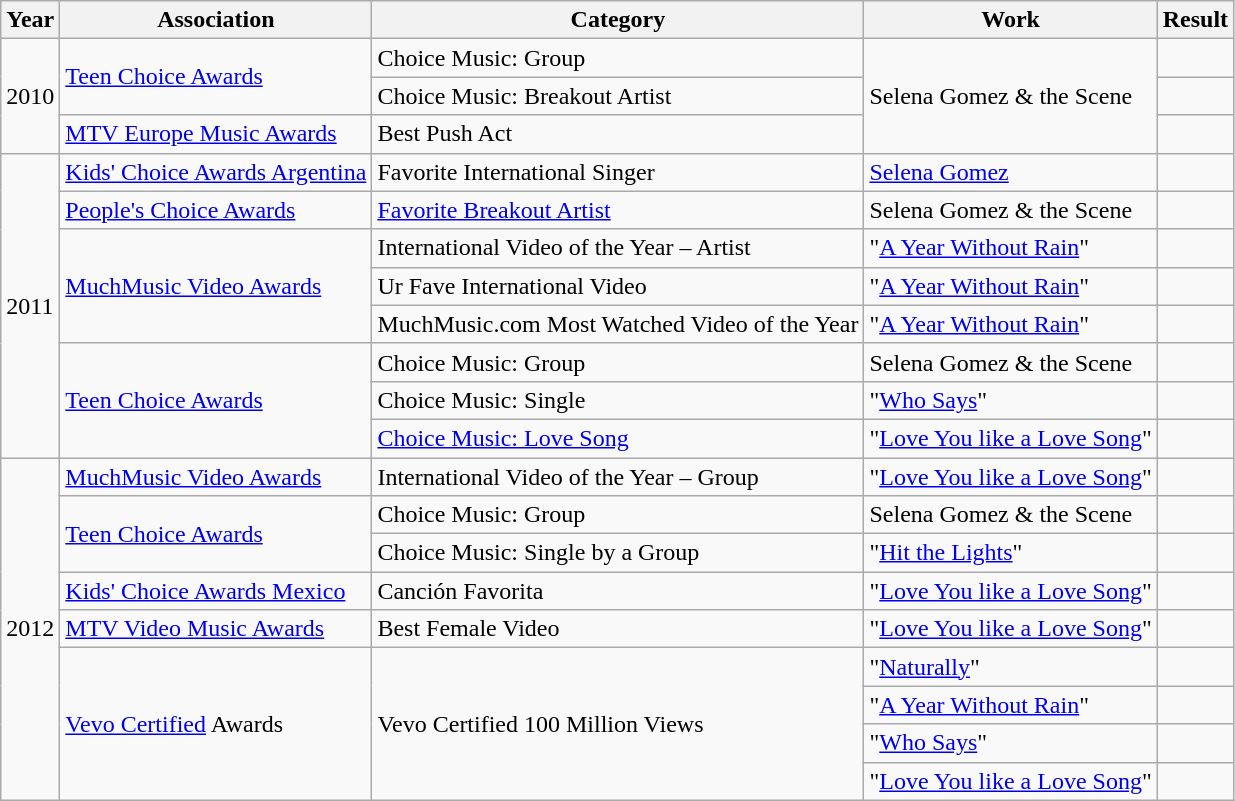<table class="wikitable sortable plainrowheaders">
<tr>
<th scope="col">Year</th>
<th scope="col">Association</th>
<th scope="col">Category</th>
<th scope="col">Work</th>
<th scope="col">Result</th>
</tr>
<tr>
<td rowspan="3">2010</td>
<td rowspan="2"><a href='#'>Teen Choice Awards</a></td>
<td>Choice Music: Group</td>
<td rowspan="3">Selena Gomez & the Scene</td>
<td></td>
</tr>
<tr>
<td>Choice Music: Breakout Artist</td>
<td></td>
</tr>
<tr>
<td><a href='#'>MTV Europe Music Awards</a></td>
<td>Best Push Act</td>
<td></td>
</tr>
<tr>
<td rowspan="8">2011</td>
<td><a href='#'>Kids' Choice Awards Argentina</a></td>
<td>Favorite International Singer</td>
<td><a href='#'>Selena Gomez</a></td>
<td></td>
</tr>
<tr>
<td><a href='#'>People's Choice Awards</a></td>
<td><a href='#'>Favorite Breakout Artist</a></td>
<td>Selena Gomez & the Scene</td>
<td></td>
</tr>
<tr>
<td rowspan="3"><a href='#'>MuchMusic Video Awards</a></td>
<td>International Video of the Year – Artist</td>
<td>"<a href='#'>A Year Without Rain</a>"</td>
<td></td>
</tr>
<tr>
<td>Ur Fave International Video</td>
<td>"<a href='#'>A Year Without Rain</a>"</td>
<td></td>
</tr>
<tr>
<td>MuchMusic.com Most Watched Video of the Year</td>
<td>"<a href='#'>A Year Without Rain</a>"</td>
<td></td>
</tr>
<tr>
<td rowspan="3"><a href='#'>Teen Choice Awards</a></td>
<td>Choice Music: Group</td>
<td>Selena Gomez & the Scene</td>
<td></td>
</tr>
<tr>
<td>Choice Music: Single</td>
<td>"<a href='#'>Who Says</a>"</td>
<td></td>
</tr>
<tr>
<td><a href='#'>Choice Music: Love Song</a></td>
<td>"<a href='#'>Love You like a Love Song</a>"</td>
<td></td>
</tr>
<tr>
<td rowspan="9">2012</td>
<td><a href='#'>MuchMusic Video Awards</a></td>
<td>International Video of the Year – Group</td>
<td>"<a href='#'>Love You like a Love Song</a>"</td>
<td></td>
</tr>
<tr>
<td rowspan="2"><a href='#'>Teen Choice Awards</a></td>
<td>Choice Music: Group</td>
<td>Selena Gomez & the Scene</td>
<td></td>
</tr>
<tr>
<td>Choice Music: Single by a Group</td>
<td>"<a href='#'>Hit the Lights</a>"</td>
<td></td>
</tr>
<tr>
<td><a href='#'>Kids' Choice Awards Mexico</a></td>
<td>Canción Favorita</td>
<td>"<a href='#'>Love You like a Love Song</a>"</td>
<td></td>
</tr>
<tr>
<td><a href='#'>MTV Video Music Awards</a></td>
<td>Best Female Video</td>
<td>"<a href='#'>Love You like a Love Song</a>"</td>
<td></td>
</tr>
<tr>
<td rowspan="4"><a href='#'>Vevo Certified</a> Awards</td>
<td rowspan="4">Vevo Certified 100 Million Views</td>
<td>"<a href='#'>Naturally</a>"</td>
<td></td>
</tr>
<tr>
<td>"<a href='#'>A Year Without Rain</a>"</td>
<td></td>
</tr>
<tr>
<td>"<a href='#'>Who Says</a>"</td>
<td></td>
</tr>
<tr>
<td>"<a href='#'>Love You like a Love Song</a>"</td>
<td></td>
</tr>
</table>
